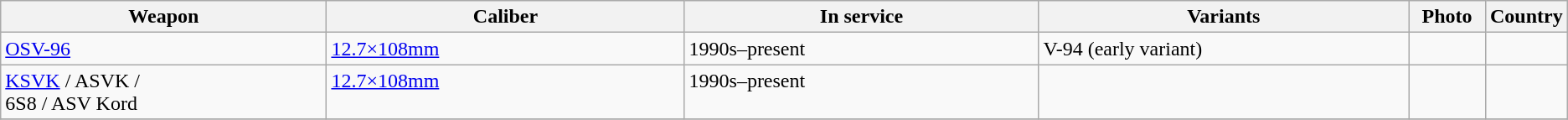<table class="wikitable">
<tr>
<th style="width:22%;", align=left>Weapon</th>
<th style="width:24%;", align=left>Caliber</th>
<th style="width:24%;", align=left>In service</th>
<th style="width:25%;", align=left>Variants</th>
<th style="width:29%;">Photo</th>
<th style="width:16%;", align=left>Country</th>
</tr>
<tr>
<td align=left, valign=top><a href='#'>OSV-96</a><br></td>
<td align=left, valign=top><a href='#'>12.7×108mm</a></td>
<td align=left, valign=top>1990s–present</td>
<td align=left, valign=top>V-94 (early variant)</td>
<td align=center></td>
<td><br></td>
</tr>
<tr>
<td align=left, valign=top><a href='#'>KSVK</a> / ASVK /<br>6S8 / ASV Kord</td>
<td align=left, valign=top><a href='#'>12.7×108mm</a></td>
<td align=left, valign=top>1990s–present</td>
<td align=left, valign=top></td>
<td align=center></td>
<td></td>
</tr>
<tr>
</tr>
</table>
